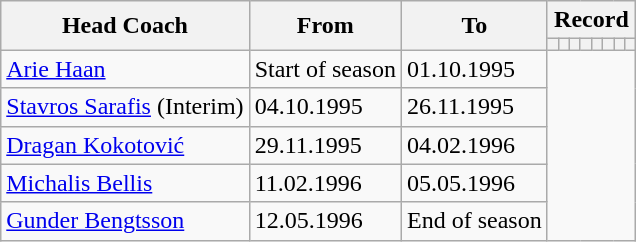<table class="wikitable" style="text-align: ">
<tr>
<th rowspan=2>Head Coach</th>
<th rowspan=2>From</th>
<th rowspan=2>To</th>
<th colspan=8>Record</th>
</tr>
<tr>
<th></th>
<th></th>
<th></th>
<th></th>
<th></th>
<th></th>
<th></th>
<th></th>
</tr>
<tr>
<td> <a href='#'>Arie Haan</a></td>
<td>Start of season</td>
<td>01.10.1995<br></td>
</tr>
<tr>
<td> <a href='#'>Stavros Sarafis</a> (Interim)</td>
<td>04.10.1995</td>
<td>26.11.1995<br></td>
</tr>
<tr>
<td> <a href='#'>Dragan Kokotović</a></td>
<td>29.11.1995</td>
<td>04.02.1996<br></td>
</tr>
<tr>
<td> <a href='#'>Michalis Bellis</a></td>
<td>11.02.1996</td>
<td>05.05.1996<br></td>
</tr>
<tr>
<td> <a href='#'>Gunder Bengtsson</a></td>
<td>12.05.1996</td>
<td>End of season<br></td>
</tr>
</table>
